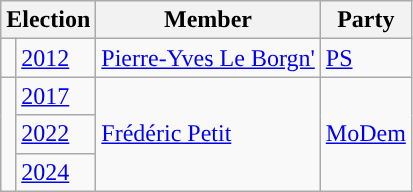<table class="wikitable">
<tr>
<th colspan="2">Election</th>
<th>Member</th>
<th>Party</th>
</tr>
<tr>
<td style="color:inherit;background-color: "></td>
<td><a href='#'>2012</a></td>
<td><a href='#'>Pierre-Yves Le Borgn'</a></td>
<td><a href='#'>PS</a></td>
</tr>
<tr>
<td rowspan="3" style="color:inherit;background-color: "></td>
<td><a href='#'>2017</a></td>
<td rowspan="3"><a href='#'>Frédéric Petit</a></td>
<td rowspan="3"><a href='#'>MoDem</a></td>
</tr>
<tr>
<td><a href='#'>2022</a></td>
</tr>
<tr>
<td><a href='#'>2024</a></td>
</tr>
</table>
